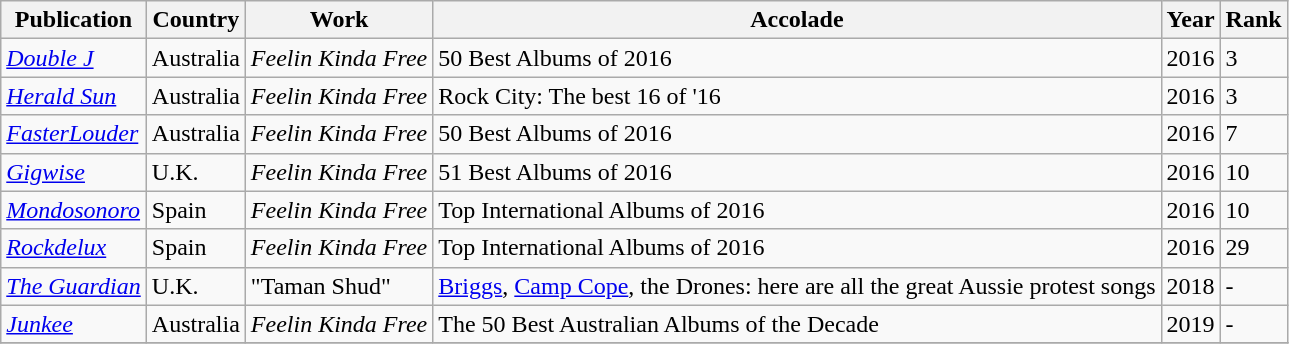<table class="wikitable sortable">
<tr>
<th>Publication</th>
<th>Country</th>
<th>Work</th>
<th>Accolade</th>
<th>Year</th>
<th>Rank</th>
</tr>
<tr>
<td><em><a href='#'>Double J</a></em></td>
<td>Australia</td>
<td><em>Feelin Kinda Free</em></td>
<td>50 Best Albums of 2016</td>
<td>2016</td>
<td>3</td>
</tr>
<tr>
<td><em><a href='#'>Herald Sun</a></em></td>
<td>Australia</td>
<td><em>Feelin Kinda Free</em></td>
<td>Rock City: The best 16 of '16</td>
<td>2016</td>
<td>3</td>
</tr>
<tr>
<td><em><a href='#'>FasterLouder</a></em></td>
<td>Australia</td>
<td><em>Feelin Kinda Free</em></td>
<td>50 Best Albums of 2016</td>
<td>2016</td>
<td>7</td>
</tr>
<tr>
<td><em><a href='#'>Gigwise</a></em></td>
<td>U.K.</td>
<td><em>Feelin Kinda Free</em></td>
<td>51 Best Albums of 2016</td>
<td>2016</td>
<td>10</td>
</tr>
<tr>
<td><em><a href='#'>Mondosonoro</a></em></td>
<td>Spain</td>
<td><em>Feelin Kinda Free</em></td>
<td>Top International Albums of 2016</td>
<td>2016</td>
<td>10</td>
</tr>
<tr>
<td><em><a href='#'>Rockdelux</a></em></td>
<td>Spain</td>
<td><em>Feelin Kinda Free</em></td>
<td>Top International Albums of 2016</td>
<td>2016</td>
<td>29</td>
</tr>
<tr>
<td><em><a href='#'>The Guardian</a></em></td>
<td>U.K.</td>
<td>"Taman Shud"</td>
<td><a href='#'>Briggs</a>, <a href='#'>Camp Cope</a>, the Drones: here are all the great Aussie protest songs</td>
<td>2018</td>
<td>-</td>
</tr>
<tr>
<td><em><a href='#'>Junkee</a></em></td>
<td>Australia</td>
<td><em>Feelin Kinda Free</em></td>
<td>The 50 Best Australian Albums of the Decade</td>
<td>2019</td>
<td>-</td>
</tr>
<tr>
</tr>
</table>
